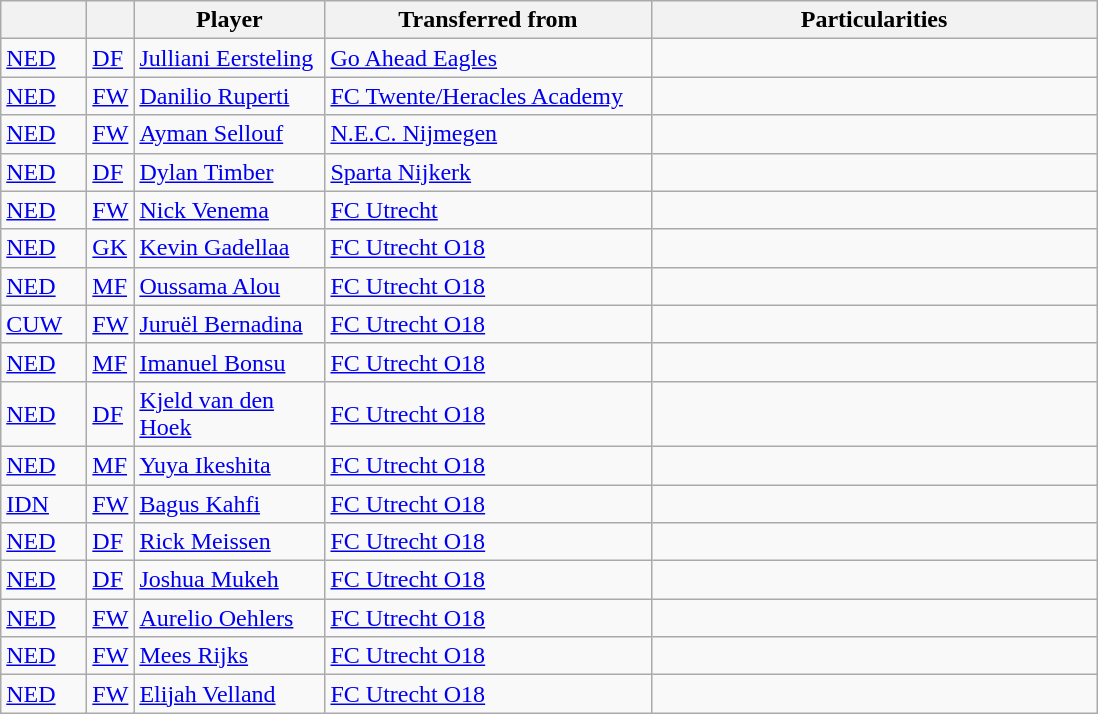<table class="wikitable plainrowheaders sortable">
<tr>
<th style="width: 50px;"></th>
<th style="width: 10px;"></th>
<th style="width: 120px;">Player</th>
<th style="width: 210px;">Transferred from</th>
<th style="width: 290px;">Particularities</th>
</tr>
<tr>
<td><strong></strong> <a href='#'>NED</a></td>
<td><a href='#'>DF</a></td>
<td><a href='#'>Julliani Eersteling</a></td>
<td><strong></strong> <a href='#'>Go Ahead Eagles</a></td>
<td></td>
</tr>
<tr>
<td><strong></strong> <a href='#'>NED</a></td>
<td><a href='#'>FW</a></td>
<td><a href='#'>Danilio Ruperti</a></td>
<td><strong></strong> <a href='#'>FC Twente/Heracles Academy</a></td>
<td></td>
</tr>
<tr>
<td><strong></strong> <a href='#'>NED</a></td>
<td><a href='#'>FW</a></td>
<td><a href='#'>Ayman Sellouf</a></td>
<td><strong></strong> <a href='#'>N.E.C. Nijmegen</a></td>
<td></td>
</tr>
<tr>
<td><strong></strong> <a href='#'>NED</a></td>
<td><a href='#'>DF</a></td>
<td><a href='#'>Dylan Timber</a></td>
<td><strong></strong> <a href='#'>Sparta Nijkerk</a></td>
<td></td>
</tr>
<tr>
<td><strong></strong> <a href='#'>NED</a></td>
<td><a href='#'>FW</a></td>
<td><a href='#'>Nick Venema</a></td>
<td><strong></strong> <a href='#'>FC Utrecht</a></td>
<td></td>
</tr>
<tr>
<td><strong></strong> <a href='#'>NED</a></td>
<td><a href='#'>GK</a></td>
<td><a href='#'>Kevin Gadellaa</a></td>
<td><strong></strong> <a href='#'>FC Utrecht O18</a></td>
<td></td>
</tr>
<tr>
<td><strong></strong> <a href='#'>NED</a></td>
<td><a href='#'>MF</a></td>
<td><a href='#'>Oussama Alou</a></td>
<td><strong></strong> <a href='#'>FC Utrecht O18</a></td>
<td></td>
</tr>
<tr>
<td><strong></strong> <a href='#'>CUW</a></td>
<td><a href='#'>FW</a></td>
<td><a href='#'>Juruël Bernadina</a></td>
<td><strong></strong> <a href='#'>FC Utrecht O18</a></td>
<td></td>
</tr>
<tr>
<td><strong></strong> <a href='#'>NED</a></td>
<td><a href='#'>MF</a></td>
<td><a href='#'>Imanuel Bonsu</a></td>
<td><strong></strong> <a href='#'>FC Utrecht O18</a></td>
<td></td>
</tr>
<tr>
<td><strong></strong> <a href='#'>NED</a></td>
<td><a href='#'>DF</a></td>
<td><a href='#'>Kjeld van den Hoek</a></td>
<td><strong></strong> <a href='#'>FC Utrecht O18</a></td>
<td></td>
</tr>
<tr>
<td><strong></strong> <a href='#'>NED</a></td>
<td><a href='#'>MF</a></td>
<td><a href='#'>Yuya Ikeshita</a></td>
<td><strong></strong> <a href='#'>FC Utrecht O18</a></td>
<td></td>
</tr>
<tr>
<td><strong></strong> <a href='#'>IDN</a></td>
<td><a href='#'>FW</a></td>
<td><a href='#'>Bagus Kahfi</a></td>
<td><strong></strong> <a href='#'>FC Utrecht O18</a></td>
<td></td>
</tr>
<tr>
<td><strong></strong> <a href='#'>NED</a></td>
<td><a href='#'>DF</a></td>
<td><a href='#'>Rick Meissen</a></td>
<td><strong></strong> <a href='#'>FC Utrecht O18</a></td>
<td></td>
</tr>
<tr>
<td><strong></strong> <a href='#'>NED</a></td>
<td><a href='#'>DF</a></td>
<td><a href='#'>Joshua Mukeh</a></td>
<td><strong></strong> <a href='#'>FC Utrecht O18</a></td>
<td></td>
</tr>
<tr>
<td><strong></strong> <a href='#'>NED</a></td>
<td><a href='#'>FW</a></td>
<td><a href='#'>Aurelio Oehlers</a></td>
<td><strong></strong> <a href='#'>FC Utrecht O18</a></td>
<td></td>
</tr>
<tr>
<td><strong></strong> <a href='#'>NED</a></td>
<td><a href='#'>FW</a></td>
<td><a href='#'>Mees Rijks</a></td>
<td><strong></strong> <a href='#'>FC Utrecht O18</a></td>
<td></td>
</tr>
<tr>
<td><strong></strong> <a href='#'>NED</a></td>
<td><a href='#'>FW</a></td>
<td><a href='#'>Elijah Velland</a></td>
<td><strong></strong> <a href='#'>FC Utrecht O18</a></td>
<td></td>
</tr>
</table>
